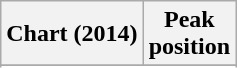<table class="wikitable sortable plainrowheaders">
<tr>
<th>Chart (2014)</th>
<th>Peak<br>position</th>
</tr>
<tr>
</tr>
<tr>
</tr>
<tr>
</tr>
</table>
